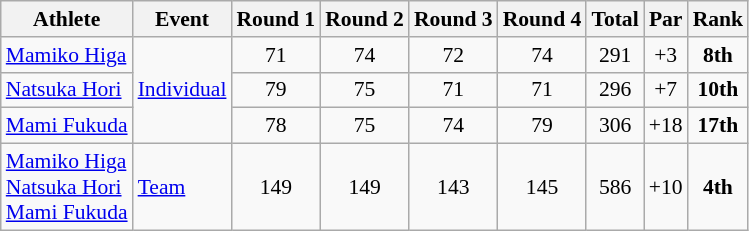<table class=wikitable style="font-size:90%">
<tr>
<th>Athlete</th>
<th>Event</th>
<th>Round 1</th>
<th>Round 2</th>
<th>Round 3</th>
<th>Round 4</th>
<th>Total</th>
<th>Par</th>
<th>Rank</th>
</tr>
<tr>
<td><a href='#'>Mamiko Higa</a></td>
<td rowspan=3><a href='#'>Individual</a></td>
<td align=center>71</td>
<td align=center>74</td>
<td align=center>72</td>
<td align=center>74</td>
<td align=center>291</td>
<td align=center>+3</td>
<td align=center><strong>8th</strong></td>
</tr>
<tr>
<td><a href='#'>Natsuka Hori</a></td>
<td align=center>79</td>
<td align=center>75</td>
<td align=center>71</td>
<td align=center>71</td>
<td align=center>296</td>
<td align=center>+7</td>
<td align=center><strong>10th</strong></td>
</tr>
<tr>
<td><a href='#'>Mami Fukuda</a></td>
<td align=center>78</td>
<td align=center>75</td>
<td align=center>74</td>
<td align=center>79</td>
<td align=center>306</td>
<td align=center>+18</td>
<td align=center><strong>17th</strong></td>
</tr>
<tr>
<td><a href='#'>Mamiko Higa</a><br><a href='#'>Natsuka Hori</a><br><a href='#'>Mami Fukuda</a></td>
<td><a href='#'>Team</a></td>
<td align=center>149</td>
<td align=center>149</td>
<td align=center>143</td>
<td align=center>145</td>
<td align=center>586</td>
<td align=center>+10</td>
<td align=center><strong>4th</strong></td>
</tr>
</table>
